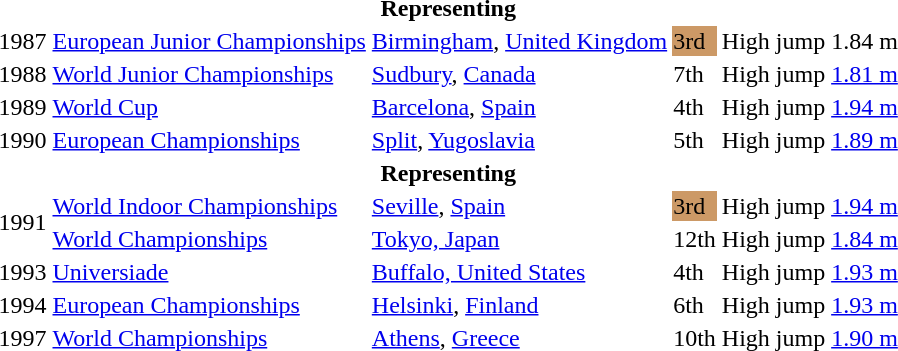<table>
<tr>
<th colspan="6">Representing </th>
</tr>
<tr>
<td>1987</td>
<td><a href='#'>European Junior Championships</a></td>
<td><a href='#'>Birmingham</a>, <a href='#'>United Kingdom</a></td>
<td bgcolor="cc9966">3rd</td>
<td>High jump</td>
<td>1.84 m</td>
</tr>
<tr>
<td>1988</td>
<td><a href='#'>World Junior Championships</a></td>
<td><a href='#'>Sudbury</a>, <a href='#'>Canada</a></td>
<td>7th</td>
<td>High jump</td>
<td><a href='#'>1.81 m</a></td>
</tr>
<tr>
<td>1989</td>
<td><a href='#'>World Cup</a></td>
<td><a href='#'>Barcelona</a>, <a href='#'>Spain</a></td>
<td>4th</td>
<td>High jump</td>
<td><a href='#'>1.94 m</a></td>
</tr>
<tr>
<td>1990</td>
<td><a href='#'>European Championships</a></td>
<td><a href='#'>Split</a>, <a href='#'>Yugoslavia</a></td>
<td>5th</td>
<td>High jump</td>
<td><a href='#'>1.89 m</a></td>
</tr>
<tr>
<th colspan="6">Representing </th>
</tr>
<tr>
<td rowspan=2>1991</td>
<td><a href='#'>World Indoor Championships</a></td>
<td><a href='#'>Seville</a>, <a href='#'>Spain</a></td>
<td bgcolor="cc9966">3rd</td>
<td>High jump</td>
<td><a href='#'>1.94 m</a></td>
</tr>
<tr>
<td><a href='#'>World Championships</a></td>
<td><a href='#'>Tokyo, Japan</a></td>
<td>12th</td>
<td>High jump</td>
<td><a href='#'>1.84 m</a></td>
</tr>
<tr>
<td>1993</td>
<td><a href='#'>Universiade</a></td>
<td><a href='#'>Buffalo, United States</a></td>
<td>4th</td>
<td>High jump</td>
<td><a href='#'>1.93 m</a></td>
</tr>
<tr>
<td>1994</td>
<td><a href='#'>European Championships</a></td>
<td><a href='#'>Helsinki</a>, <a href='#'>Finland</a></td>
<td>6th</td>
<td>High jump</td>
<td><a href='#'>1.93 m</a></td>
</tr>
<tr>
<td>1997</td>
<td><a href='#'>World Championships</a></td>
<td><a href='#'>Athens</a>, <a href='#'>Greece</a></td>
<td>10th</td>
<td>High jump</td>
<td><a href='#'>1.90 m</a></td>
</tr>
</table>
